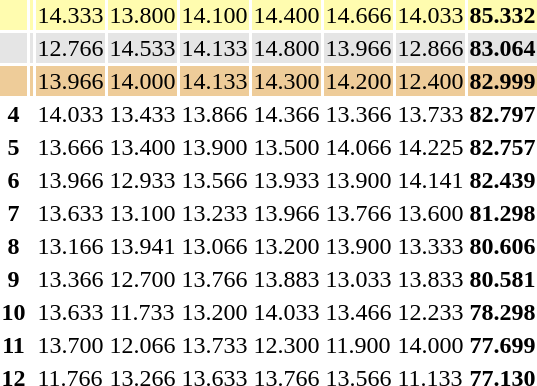<table>
<tr style="background:#fffcaf;">
<th scope=row style="text-align:center"></th>
<td align=left></td>
<td>14.333</td>
<td>13.800</td>
<td>14.100</td>
<td>14.400</td>
<td>14.666</td>
<td>14.033</td>
<td><strong>85.332</strong></td>
</tr>
<tr style="background:#e5e5e5;">
<th scope=row style="text-align:center"></th>
<td align=left></td>
<td>12.766</td>
<td>14.533</td>
<td>14.133</td>
<td>14.800</td>
<td>13.966</td>
<td>12.866</td>
<td><strong>83.064</strong></td>
</tr>
<tr style="background:#ec9;">
<th scope=row style="text-align:center"></th>
<td align=left></td>
<td>13.966</td>
<td>14.000</td>
<td>14.133</td>
<td>14.300</td>
<td>14.200</td>
<td>12.400</td>
<td><strong>82.999</strong></td>
</tr>
<tr>
<th scope=row style="text-align:center">4</th>
<td align=left></td>
<td>14.033</td>
<td>13.433</td>
<td>13.866</td>
<td>14.366</td>
<td>13.366</td>
<td>13.733</td>
<td><strong>82.797</strong></td>
</tr>
<tr>
<th scope=row style="text-align:center">5</th>
<td align=left></td>
<td>13.666</td>
<td>13.400</td>
<td>13.900</td>
<td>13.500</td>
<td>14.066</td>
<td>14.225</td>
<td><strong>82.757</strong></td>
</tr>
<tr>
<th scope=row style="text-align:center">6</th>
<td align=left></td>
<td>13.966</td>
<td>12.933</td>
<td>13.566</td>
<td>13.933</td>
<td>13.900</td>
<td>14.141</td>
<td><strong>82.439</strong></td>
</tr>
<tr>
<th scope=row style="text-align:center">7</th>
<td align=left></td>
<td>13.633</td>
<td>13.100</td>
<td>13.233</td>
<td>13.966</td>
<td>13.766</td>
<td>13.600</td>
<td><strong>81.298</strong></td>
</tr>
<tr>
<th scope=row style="text-align:center">8</th>
<td align=left></td>
<td>13.166</td>
<td>13.941</td>
<td>13.066</td>
<td>13.200</td>
<td>13.900</td>
<td>13.333</td>
<td><strong>80.606</strong></td>
</tr>
<tr>
<th scope=row style="text-align:center">9</th>
<td align=left></td>
<td>13.366</td>
<td>12.700</td>
<td>13.766</td>
<td>13.883</td>
<td>13.033</td>
<td>13.833</td>
<td><strong>80.581</strong></td>
</tr>
<tr>
<th scope=row style="text-align:center">10</th>
<td align=left></td>
<td>13.633</td>
<td>11.733</td>
<td>13.200</td>
<td>14.033</td>
<td>13.466</td>
<td>12.233</td>
<td><strong>78.298</strong></td>
</tr>
<tr>
<th scope=row style="text-align:center">11</th>
<td align=left></td>
<td>13.700</td>
<td>12.066</td>
<td>13.733</td>
<td>12.300</td>
<td>11.900</td>
<td>14.000</td>
<td><strong>77.699</strong></td>
</tr>
<tr>
<th scope=row style="text-align:center">12</th>
<td align=left></td>
<td>11.766</td>
<td>13.266</td>
<td>13.633</td>
<td>13.766</td>
<td>13.566</td>
<td>11.133</td>
<td><strong>77.130</strong></td>
</tr>
</table>
